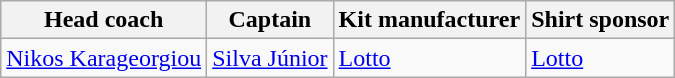<table class="wikitable sortable" style="text-align: left;">
<tr>
<th>Head coach</th>
<th>Captain</th>
<th>Kit manufacturer</th>
<th>Shirt sponsor</th>
</tr>
<tr>
<td> <a href='#'>Nikos Karageorgiou</a></td>
<td> <a href='#'>Silva Júnior</a></td>
<td><a href='#'>Lotto</a></td>
<td><a href='#'>Lotto</a></td>
</tr>
</table>
